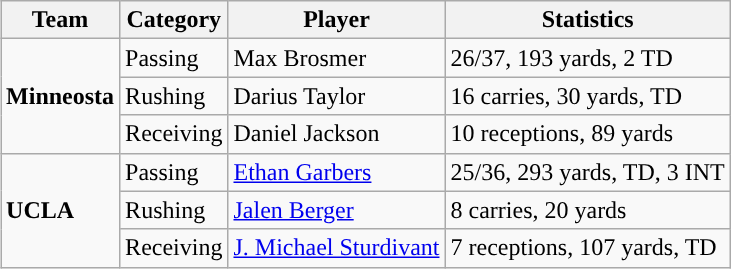<table class="wikitable" style="float: right;">
<tr>
<th>Team</th>
<th>Category</th>
<th>Player</th>
<th>Statistics</th>
</tr>
<tr>
<td rowspan=3><strong>Minneosta</strong></td>
<td>Passing</td>
<td>Max Brosmer</td>
<td>26/37, 193 yards, 2 TD</td>
</tr>
<tr>
<td>Rushing</td>
<td>Darius Taylor</td>
<td>16 carries, 30 yards, TD</td>
</tr>
<tr>
<td>Receiving</td>
<td>Daniel Jackson</td>
<td>10 receptions, 89 yards</td>
</tr>
<tr>
<td rowspan=3><strong>UCLA</strong></td>
<td>Passing</td>
<td><a href='#'>Ethan Garbers</a></td>
<td>25/36, 293 yards, TD, 3 INT</td>
</tr>
<tr>
<td>Rushing</td>
<td><a href='#'>Jalen Berger</a></td>
<td>8 carries, 20 yards</td>
</tr>
<tr>
<td>Receiving</td>
<td><a href='#'>J. Michael Sturdivant</a></td>
<td>7 receptions, 107 yards, TD</td>
</tr>
</table>
